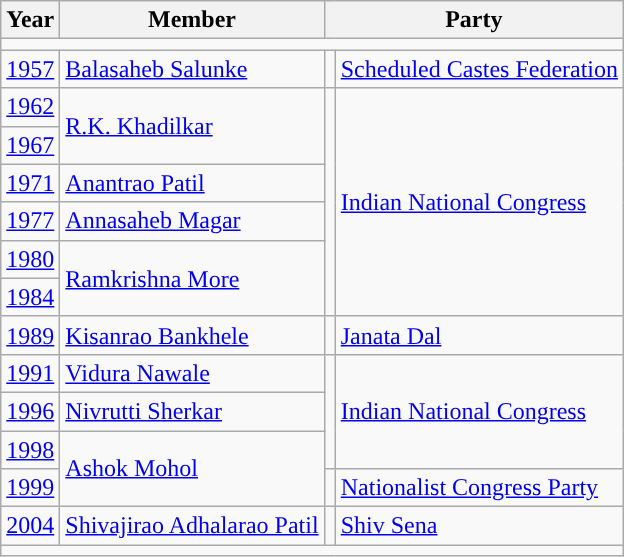<table class="wikitable">
<tr>
<th>Year</th>
<th>Member</th>
<th colspan="2">Party</th>
</tr>
<tr>
<td colspan="4"></td>
</tr>
<tr>
<td><a href='#'>1957</a></td>
<td><a href='#'>Balasaheb Salunke</a></td>
<td style="background-color: "></td>
<td><a href='#'>Scheduled Castes Federation</a></td>
</tr>
<tr>
<td><a href='#'>1962</a></td>
<td rowspan="2"><a href='#'>R.K. Khadilkar</a></td>
<td rowspan="6" style="background-color: "></td>
<td rowspan="6"><a href='#'>Indian National Congress</a></td>
</tr>
<tr>
<td><a href='#'>1967</a></td>
</tr>
<tr>
<td><a href='#'>1971</a></td>
<td><a href='#'>Anantrao Patil</a></td>
</tr>
<tr>
<td><a href='#'>1977</a></td>
<td><a href='#'>Annasaheb Magar</a></td>
</tr>
<tr>
<td><a href='#'>1980</a></td>
<td rowspan="2"><a href='#'>Ramkrishna More</a></td>
</tr>
<tr>
<td><a href='#'>1984</a></td>
</tr>
<tr>
<td><a href='#'>1989</a></td>
<td><a href='#'>Kisanrao Bankhele</a></td>
<td style="background-color: "></td>
<td><a href='#'>Janata Dal</a></td>
</tr>
<tr>
<td><a href='#'>1991</a></td>
<td><a href='#'>Vidura Nawale</a></td>
<td rowspan="3" style="background-color: "></td>
<td rowspan="3"><a href='#'>Indian National Congress</a></td>
</tr>
<tr>
<td><a href='#'>1996</a></td>
<td><a href='#'>Nivrutti Sherkar</a></td>
</tr>
<tr>
<td><a href='#'>1998</a></td>
<td rowspan="2"><a href='#'>Ashok Mohol</a></td>
</tr>
<tr>
<td><a href='#'>1999</a></td>
<td style="background-color: "></td>
<td><a href='#'>Nationalist Congress Party</a></td>
</tr>
<tr>
<td><a href='#'>2004</a></td>
<td><a href='#'>Shivajirao Adhalarao Patil</a></td>
<td style="background-color: "></td>
<td><a href='#'>Shiv Sena</a></td>
</tr>
<tr>
<td colspan="4"></td>
</tr>
</table>
